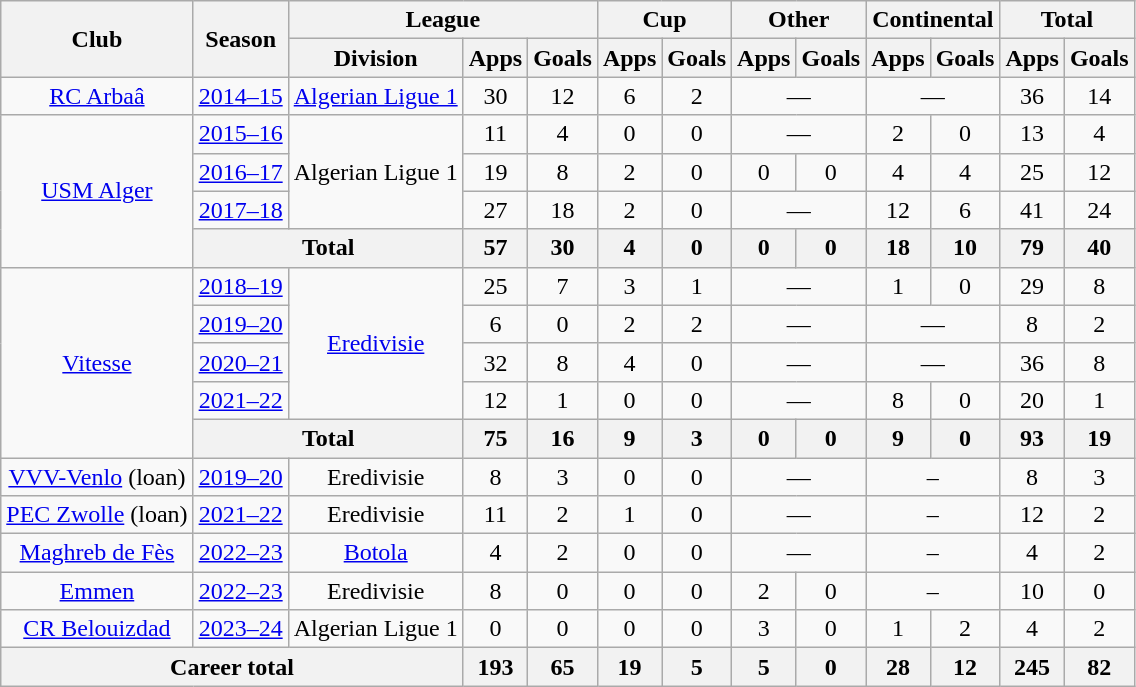<table class="wikitable" style="text-align:center">
<tr>
<th rowspan="2">Club</th>
<th rowspan="2">Season</th>
<th colspan="3">League</th>
<th colspan="2">Cup</th>
<th colspan="2">Other</th>
<th colspan="2">Continental</th>
<th colspan="2">Total</th>
</tr>
<tr>
<th>Division</th>
<th>Apps</th>
<th>Goals</th>
<th>Apps</th>
<th>Goals</th>
<th>Apps</th>
<th>Goals</th>
<th>Apps</th>
<th>Goals</th>
<th>Apps</th>
<th>Goals</th>
</tr>
<tr>
<td><a href='#'>RC Arbaâ</a></td>
<td><a href='#'>2014–15</a></td>
<td><a href='#'>Algerian Ligue 1</a></td>
<td>30</td>
<td>12</td>
<td>6</td>
<td>2</td>
<td colspan="2">—</td>
<td colspan="2">—</td>
<td>36</td>
<td>14</td>
</tr>
<tr>
<td rowspan="4"><a href='#'>USM Alger</a></td>
<td><a href='#'>2015–16</a></td>
<td rowspan="3">Algerian Ligue 1</td>
<td>11</td>
<td>4</td>
<td>0</td>
<td>0</td>
<td colspan="2">—</td>
<td>2</td>
<td>0</td>
<td>13</td>
<td>4</td>
</tr>
<tr>
<td><a href='#'>2016–17</a></td>
<td>19</td>
<td>8</td>
<td>2</td>
<td>0</td>
<td>0</td>
<td>0</td>
<td>4</td>
<td>4</td>
<td>25</td>
<td>12</td>
</tr>
<tr>
<td><a href='#'>2017–18</a></td>
<td>27</td>
<td>18</td>
<td>2</td>
<td>0</td>
<td colspan="2">—</td>
<td>12</td>
<td>6</td>
<td>41</td>
<td>24</td>
</tr>
<tr>
<th colspan="2">Total</th>
<th>57</th>
<th>30</th>
<th>4</th>
<th>0</th>
<th>0</th>
<th>0</th>
<th>18</th>
<th>10</th>
<th>79</th>
<th>40</th>
</tr>
<tr>
<td rowspan="5"><a href='#'>Vitesse</a></td>
<td><a href='#'>2018–19</a></td>
<td rowspan="4"><a href='#'>Eredivisie</a></td>
<td>25</td>
<td>7</td>
<td>3</td>
<td>1</td>
<td colspan="2">—</td>
<td>1</td>
<td>0</td>
<td>29</td>
<td>8</td>
</tr>
<tr>
<td><a href='#'>2019–20</a></td>
<td>6</td>
<td>0</td>
<td>2</td>
<td>2</td>
<td colspan="2">—</td>
<td colspan="2">—</td>
<td>8</td>
<td>2</td>
</tr>
<tr>
<td><a href='#'>2020–21</a></td>
<td>32</td>
<td>8</td>
<td>4</td>
<td>0</td>
<td colspan="2">—</td>
<td colspan="2">—</td>
<td>36</td>
<td>8</td>
</tr>
<tr>
<td><a href='#'>2021–22</a></td>
<td>12</td>
<td>1</td>
<td>0</td>
<td>0</td>
<td colspan="2">—</td>
<td>8</td>
<td>0</td>
<td>20</td>
<td>1</td>
</tr>
<tr>
<th colspan="2">Total</th>
<th>75</th>
<th>16</th>
<th>9</th>
<th>3</th>
<th>0</th>
<th>0</th>
<th>9</th>
<th>0</th>
<th>93</th>
<th>19</th>
</tr>
<tr>
<td><a href='#'>VVV-Venlo</a> (loan)</td>
<td><a href='#'>2019–20</a></td>
<td>Eredivisie</td>
<td>8</td>
<td>3</td>
<td>0</td>
<td>0</td>
<td colspan="2">—</td>
<td colspan="2">–</td>
<td>8</td>
<td>3</td>
</tr>
<tr>
<td><a href='#'>PEC Zwolle</a> (loan)</td>
<td><a href='#'>2021–22</a></td>
<td>Eredivisie</td>
<td>11</td>
<td>2</td>
<td>1</td>
<td>0</td>
<td colspan="2">—</td>
<td colspan="2">–</td>
<td>12</td>
<td>2</td>
</tr>
<tr>
<td><a href='#'>Maghreb de Fès</a></td>
<td><a href='#'>2022–23</a></td>
<td><a href='#'>Botola</a></td>
<td>4</td>
<td>2</td>
<td>0</td>
<td>0</td>
<td colspan="2">—</td>
<td colspan="2">–</td>
<td>4</td>
<td>2</td>
</tr>
<tr>
<td><a href='#'>Emmen</a></td>
<td><a href='#'>2022–23</a></td>
<td>Eredivisie</td>
<td>8</td>
<td>0</td>
<td>0</td>
<td>0</td>
<td>2</td>
<td>0</td>
<td colspan="2">–</td>
<td>10</td>
<td>0</td>
</tr>
<tr>
<td><a href='#'>CR Belouizdad</a></td>
<td><a href='#'>2023–24</a></td>
<td>Algerian Ligue 1</td>
<td>0</td>
<td>0</td>
<td>0</td>
<td>0</td>
<td>3</td>
<td>0</td>
<td>1</td>
<td>2</td>
<td>4</td>
<td>2</td>
</tr>
<tr>
<th colspan="3">Career total</th>
<th>193</th>
<th>65</th>
<th>19</th>
<th>5</th>
<th>5</th>
<th>0</th>
<th>28</th>
<th>12</th>
<th>245</th>
<th>82</th>
</tr>
</table>
